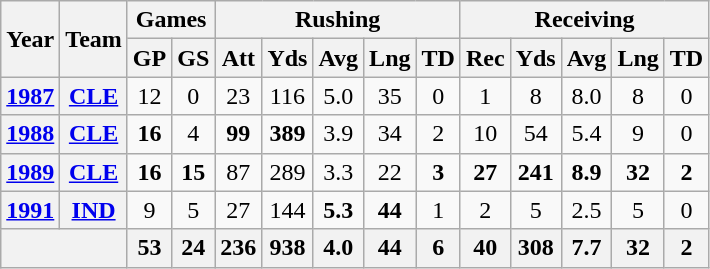<table class="wikitable" style="text-align:center;">
<tr>
<th rowspan="2">Year</th>
<th rowspan="2">Team</th>
<th colspan="2">Games</th>
<th colspan="5">Rushing</th>
<th colspan="5">Receiving</th>
</tr>
<tr>
<th>GP</th>
<th>GS</th>
<th>Att</th>
<th>Yds</th>
<th>Avg</th>
<th>Lng</th>
<th>TD</th>
<th>Rec</th>
<th>Yds</th>
<th>Avg</th>
<th>Lng</th>
<th>TD</th>
</tr>
<tr>
<th><a href='#'>1987</a></th>
<th><a href='#'>CLE</a></th>
<td>12</td>
<td>0</td>
<td>23</td>
<td>116</td>
<td>5.0</td>
<td>35</td>
<td>0</td>
<td>1</td>
<td>8</td>
<td>8.0</td>
<td>8</td>
<td>0</td>
</tr>
<tr>
<th><a href='#'>1988</a></th>
<th><a href='#'>CLE</a></th>
<td><strong>16</strong></td>
<td>4</td>
<td><strong>99</strong></td>
<td><strong>389</strong></td>
<td>3.9</td>
<td>34</td>
<td>2</td>
<td>10</td>
<td>54</td>
<td>5.4</td>
<td>9</td>
<td>0</td>
</tr>
<tr>
<th><a href='#'>1989</a></th>
<th><a href='#'>CLE</a></th>
<td><strong>16</strong></td>
<td><strong>15</strong></td>
<td>87</td>
<td>289</td>
<td>3.3</td>
<td>22</td>
<td><strong>3</strong></td>
<td><strong>27</strong></td>
<td><strong>241</strong></td>
<td><strong>8.9</strong></td>
<td><strong>32</strong></td>
<td><strong>2</strong></td>
</tr>
<tr>
<th><a href='#'>1991</a></th>
<th><a href='#'>IND</a></th>
<td>9</td>
<td>5</td>
<td>27</td>
<td>144</td>
<td><strong>5.3</strong></td>
<td><strong>44</strong></td>
<td>1</td>
<td>2</td>
<td>5</td>
<td>2.5</td>
<td>5</td>
<td>0</td>
</tr>
<tr>
<th colspan="2"></th>
<th>53</th>
<th>24</th>
<th>236</th>
<th>938</th>
<th>4.0</th>
<th>44</th>
<th>6</th>
<th>40</th>
<th>308</th>
<th>7.7</th>
<th>32</th>
<th>2</th>
</tr>
</table>
